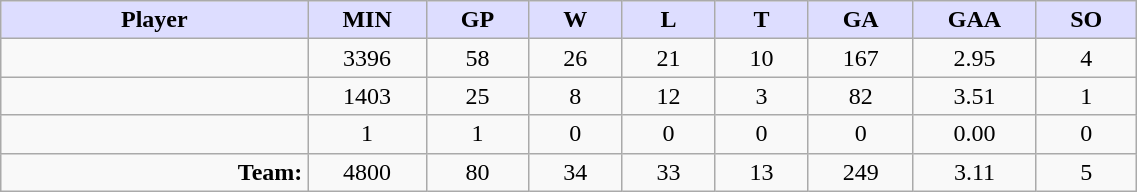<table style="width:60%;" class="wikitable sortable">
<tr>
<th style="background:#ddf; width:10%;">Player</th>
<th style="width:3%; background:#ddf;" title="Minutes played">MIN</th>
<th style="width:3%; background:#ddf;" title="Games played in">GP</th>
<th style="width:3%; background:#ddf;" title="Games played in">W</th>
<th style="width:3%; background:#ddf;" title="Games played in">L</th>
<th style="width:3%; background:#ddf;" title="Ties">T</th>
<th style="width:3%; background:#ddf;" title="Goals against">GA</th>
<th style="width:3%; background:#ddf;" title="Goals against average">GAA</th>
<th style="width:3%; background:#ddf;" title="Shut-outs">SO</th>
</tr>
<tr style="text-align:center;">
<td style="text-align:right;"></td>
<td>3396</td>
<td>58</td>
<td>26</td>
<td>21</td>
<td>10</td>
<td>167</td>
<td>2.95</td>
<td>4</td>
</tr>
<tr style="text-align:center;">
<td style="text-align:right;"></td>
<td>1403</td>
<td>25</td>
<td>8</td>
<td>12</td>
<td>3</td>
<td>82</td>
<td>3.51</td>
<td>1</td>
</tr>
<tr style="text-align:center;">
<td style="text-align:right;"></td>
<td>1</td>
<td>1</td>
<td>0</td>
<td>0</td>
<td>0</td>
<td>0</td>
<td>0.00</td>
<td>0</td>
</tr>
<tr style="text-align:center;">
<td style="text-align:right;"><strong>Team:</strong></td>
<td>4800</td>
<td>80</td>
<td>34</td>
<td>33</td>
<td>13</td>
<td>249</td>
<td>3.11</td>
<td>5</td>
</tr>
</table>
